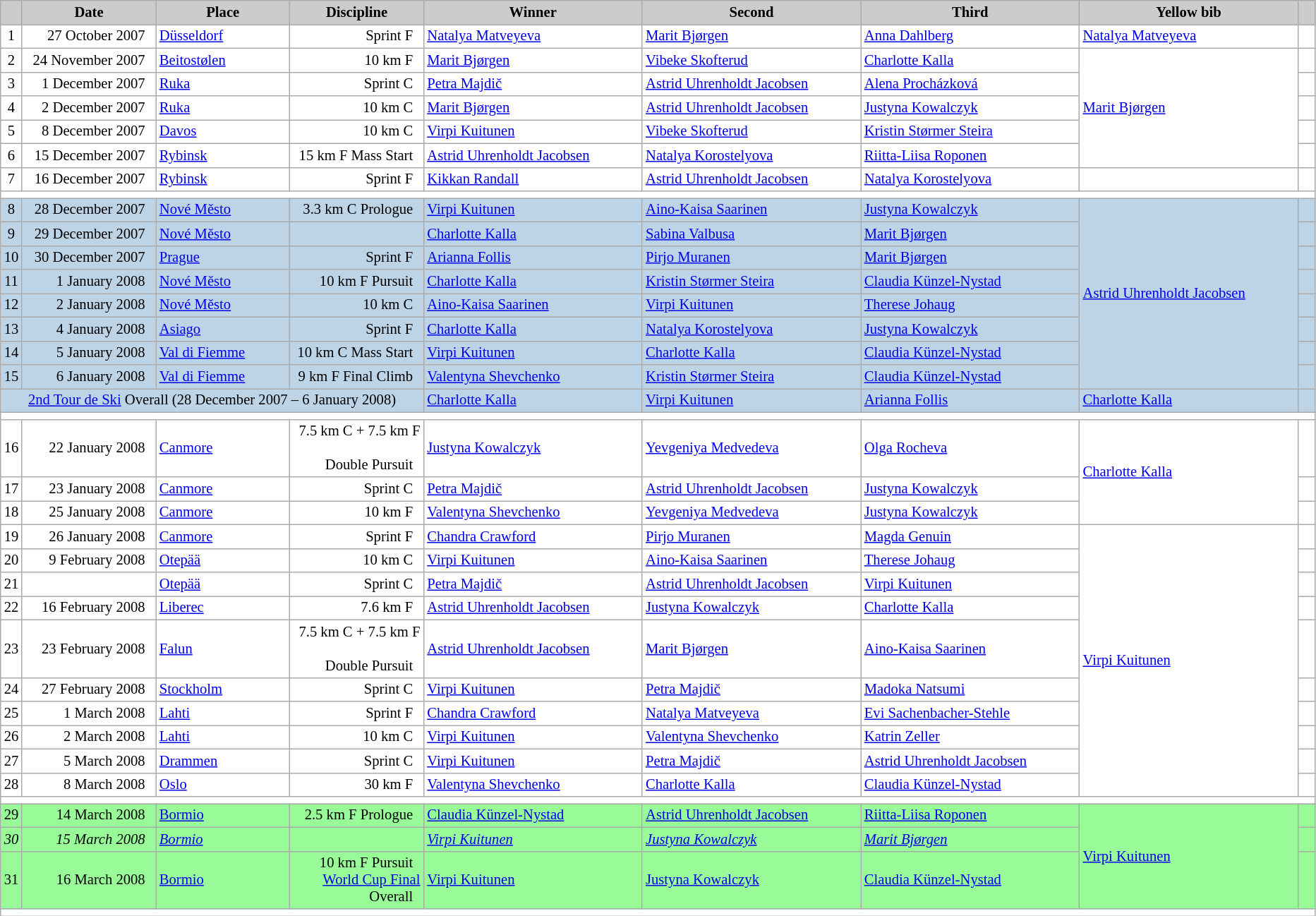<table class="wikitable plainrowheaders" style="background:#fff; font-size:86%; line-height:16px; border:grey solid 1px; border-collapse:collapse;">
<tr style="background:#ccc; text-align:center;">
<th scope="col" style="background:#ccc; width=20 px;"></th>
<th scope="col" style="background:#ccc; width:120px;">Date</th>
<th scope="col" style="background:#ccc; width:120px;">Place</th>
<th scope="col" style="background:#ccc; width:120px;">Discipline</th>
<th scope="col" style="background:#ccc; width:200px;">Winner</th>
<th scope="col" style="background:#ccc; width:200px;">Second</th>
<th scope="col" style="background:#ccc; width:200px;">Third</th>
<th scope="col" style="background:#ccc; width:200px;">Yellow bib</th>
<th scope="col" style="background:#ccc; width:10px;"></th>
</tr>
<tr>
<td align=center>1</td>
<td align=right>27 October 2007  </td>
<td> <a href='#'>Düsseldorf</a></td>
<td align=right>Sprint F  </td>
<td> <a href='#'>Natalya Matveyeva</a></td>
<td> <a href='#'>Marit Bjørgen</a></td>
<td> <a href='#'>Anna Dahlberg</a></td>
<td> <a href='#'>Natalya Matveyeva</a></td>
<td></td>
</tr>
<tr>
<td align=center>2</td>
<td align=right>24 November 2007  </td>
<td> <a href='#'>Beitostølen</a></td>
<td align=right>10 km F  </td>
<td> <a href='#'>Marit Bjørgen</a></td>
<td> <a href='#'>Vibeke Skofterud</a></td>
<td> <a href='#'>Charlotte Kalla</a></td>
<td rowspan=5> <a href='#'>Marit Bjørgen</a></td>
<td></td>
</tr>
<tr>
<td align=center>3</td>
<td align=right>1 December 2007  </td>
<td> <a href='#'>Ruka</a></td>
<td align=right>Sprint C  </td>
<td> <a href='#'>Petra Majdič</a></td>
<td> <a href='#'>Astrid Uhrenholdt Jacobsen</a></td>
<td> <a href='#'>Alena Procházková</a></td>
<td></td>
</tr>
<tr>
<td align=center>4</td>
<td align=right>2 December 2007  </td>
<td> <a href='#'>Ruka</a></td>
<td align=right>10 km C  </td>
<td> <a href='#'>Marit Bjørgen</a></td>
<td> <a href='#'>Astrid Uhrenholdt Jacobsen</a></td>
<td> <a href='#'>Justyna Kowalczyk</a></td>
<td></td>
</tr>
<tr>
<td align=center>5</td>
<td align=right>8 December 2007  </td>
<td> <a href='#'>Davos</a></td>
<td align=right>10 km C  </td>
<td> <a href='#'>Virpi Kuitunen</a></td>
<td> <a href='#'>Vibeke Skofterud</a></td>
<td> <a href='#'>Kristin Størmer Steira</a></td>
<td></td>
</tr>
<tr>
<td align=center>6</td>
<td align=right>15 December 2007  </td>
<td> <a href='#'>Rybinsk</a></td>
<td align=right>15 km F Mass Start  </td>
<td> <a href='#'>Astrid Uhrenholdt Jacobsen</a></td>
<td> <a href='#'>Natalya Korostelyova</a></td>
<td> <a href='#'>Riitta-Liisa Roponen</a></td>
<td></td>
</tr>
<tr>
<td align=center>7</td>
<td align=right>16 December 2007  </td>
<td> <a href='#'>Rybinsk</a></td>
<td align=right>Sprint F  </td>
<td> <a href='#'>Kikkan Randall</a></td>
<td> <a href='#'>Astrid Uhrenholdt Jacobsen</a></td>
<td> <a href='#'>Natalya Korostelyova</a></td>
<td></td>
<td></td>
</tr>
<tr>
<td colspan="9"></td>
</tr>
<tr bgcolor=#BCD4E6>
<td align=center>8</td>
<td align=right>28 December 2007  </td>
<td> <a href='#'>Nové Město</a></td>
<td align=right>3.3 km C Prologue  </td>
<td> <a href='#'>Virpi Kuitunen</a></td>
<td> <a href='#'>Aino-Kaisa Saarinen</a></td>
<td> <a href='#'>Justyna Kowalczyk</a></td>
<td rowspan=8> <a href='#'>Astrid Uhrenholdt Jacobsen</a></td>
<td></td>
</tr>
<tr bgcolor=#BCD4E6>
<td align=center>9</td>
<td align=right>29 December 2007  </td>
<td> <a href='#'>Nové Město</a></td>
<td align=right>  </td>
<td> <a href='#'>Charlotte Kalla</a></td>
<td> <a href='#'>Sabina Valbusa</a></td>
<td> <a href='#'>Marit Bjørgen</a></td>
<td></td>
</tr>
<tr bgcolor=#BCD4E6>
<td align=center>10</td>
<td align=right>30 December 2007  </td>
<td> <a href='#'>Prague</a></td>
<td align=right>Sprint F  </td>
<td> <a href='#'>Arianna Follis</a></td>
<td> <a href='#'>Pirjo Muranen</a></td>
<td> <a href='#'>Marit Bjørgen</a></td>
<td></td>
</tr>
<tr bgcolor=#BCD4E6>
<td align=center>11</td>
<td align=right>1 January 2008  </td>
<td> <a href='#'>Nové Město</a></td>
<td align=right>10 km F Pursuit  </td>
<td> <a href='#'>Charlotte Kalla</a></td>
<td> <a href='#'>Kristin Størmer Steira</a></td>
<td> <a href='#'>Claudia Künzel-Nystad</a></td>
<td></td>
</tr>
<tr bgcolor=#BCD4E6>
<td align=center>12</td>
<td align=right>2 January 2008  </td>
<td> <a href='#'>Nové Město</a></td>
<td align=right>10 km C  </td>
<td> <a href='#'>Aino-Kaisa Saarinen</a></td>
<td> <a href='#'>Virpi Kuitunen</a></td>
<td> <a href='#'>Therese Johaug</a></td>
<td></td>
</tr>
<tr bgcolor=#BCD4E6>
<td align=center>13</td>
<td align=right>4 January 2008  </td>
<td> <a href='#'>Asiago</a></td>
<td align=right>Sprint F  </td>
<td> <a href='#'>Charlotte Kalla</a></td>
<td> <a href='#'>Natalya Korostelyova</a></td>
<td> <a href='#'>Justyna Kowalczyk</a></td>
<td></td>
</tr>
<tr bgcolor=#BCD4E6>
<td align=center>14</td>
<td align=right>5 January 2008  </td>
<td> <a href='#'>Val di Fiemme</a></td>
<td align=right>10 km C Mass Start  </td>
<td> <a href='#'>Virpi Kuitunen</a></td>
<td> <a href='#'>Charlotte Kalla</a></td>
<td> <a href='#'>Claudia Künzel-Nystad</a></td>
<td></td>
</tr>
<tr bgcolor=#BCD4E6>
<td align=center>15</td>
<td align=right>6 January 2008  </td>
<td> <a href='#'>Val di Fiemme</a></td>
<td align=right>9 km F Final Climb  </td>
<td> <a href='#'>Valentyna Shevchenko</a></td>
<td> <a href='#'>Kristin Størmer Steira</a></td>
<td> <a href='#'>Claudia Künzel-Nystad</a></td>
<td></td>
</tr>
<tr bgcolor=#BCD4E6>
<td colspan=4 align=center><a href='#'>2nd Tour de Ski</a> Overall (28 December 2007 – 6 January 2008)</td>
<td> <a href='#'>Charlotte Kalla</a></td>
<td> <a href='#'>Virpi Kuitunen</a></td>
<td> <a href='#'>Arianna Follis</a></td>
<td> <a href='#'>Charlotte Kalla</a></td>
<td></td>
</tr>
<tr>
<td colspan="9"></td>
</tr>
<tr>
<td align=center>16</td>
<td align=right>22 January 2008  </td>
<td> <a href='#'>Canmore</a></td>
<td align=right>7.5 km C + 7.5 km F  <br>Double Pursuit  </td>
<td> <a href='#'>Justyna Kowalczyk</a></td>
<td> <a href='#'>Yevgeniya Medvedeva</a></td>
<td> <a href='#'>Olga Rocheva</a></td>
<td rowspan=3> <a href='#'>Charlotte Kalla</a></td>
<td></td>
</tr>
<tr>
<td align=center>17</td>
<td align=right>23 January 2008  </td>
<td> <a href='#'>Canmore</a></td>
<td align=right>Sprint C  </td>
<td> <a href='#'>Petra Majdič</a></td>
<td> <a href='#'>Astrid Uhrenholdt Jacobsen</a></td>
<td> <a href='#'>Justyna Kowalczyk</a></td>
<td></td>
</tr>
<tr>
<td align=center>18</td>
<td align=right>25 January 2008  </td>
<td> <a href='#'>Canmore</a></td>
<td align=right>10 km F  </td>
<td> <a href='#'>Valentyna Shevchenko</a></td>
<td> <a href='#'>Yevgeniya Medvedeva</a></td>
<td> <a href='#'>Justyna Kowalczyk</a></td>
<td></td>
</tr>
<tr>
<td align=center>19</td>
<td align=right>26 January 2008  </td>
<td> <a href='#'>Canmore</a></td>
<td align=right>Sprint F  </td>
<td> <a href='#'>Chandra Crawford</a></td>
<td> <a href='#'>Pirjo Muranen</a></td>
<td> <a href='#'>Magda Genuin</a></td>
<td rowspan=10> <a href='#'>Virpi Kuitunen</a></td>
<td></td>
</tr>
<tr>
<td align=center>20</td>
<td align=right>9 February 2008  </td>
<td> <a href='#'>Otepää</a></td>
<td align=right>10 km C  </td>
<td> <a href='#'>Virpi Kuitunen</a></td>
<td> <a href='#'>Aino-Kaisa Saarinen</a></td>
<td> <a href='#'>Therese Johaug</a></td>
<td></td>
</tr>
<tr>
<td align=center>21</td>
<td align=right>  </td>
<td> <a href='#'>Otepää</a></td>
<td align=right>Sprint C  </td>
<td> <a href='#'>Petra Majdič</a></td>
<td> <a href='#'>Astrid Uhrenholdt Jacobsen</a></td>
<td> <a href='#'>Virpi Kuitunen</a></td>
<td></td>
</tr>
<tr>
<td align=center>22</td>
<td align=right>16 February 2008  </td>
<td> <a href='#'>Liberec</a></td>
<td align=right>7.6 km F  </td>
<td> <a href='#'>Astrid Uhrenholdt Jacobsen</a></td>
<td> <a href='#'>Justyna Kowalczyk</a></td>
<td> <a href='#'>Charlotte Kalla</a></td>
<td></td>
</tr>
<tr>
<td align=center>23</td>
<td align=right>23 February 2008  </td>
<td> <a href='#'>Falun</a></td>
<td align=right>7.5 km C + 7.5 km F  <br>Double Pursuit  </td>
<td> <a href='#'>Astrid Uhrenholdt Jacobsen</a></td>
<td> <a href='#'>Marit Bjørgen</a></td>
<td> <a href='#'>Aino-Kaisa Saarinen</a></td>
<td></td>
</tr>
<tr>
<td align=center>24</td>
<td align=right>27 February 2008  </td>
<td> <a href='#'>Stockholm</a></td>
<td align=right>Sprint C  </td>
<td> <a href='#'>Virpi Kuitunen</a></td>
<td> <a href='#'>Petra Majdič</a></td>
<td> <a href='#'>Madoka Natsumi</a></td>
<td></td>
</tr>
<tr>
<td align=center>25</td>
<td align=right>1 March 2008  </td>
<td> <a href='#'>Lahti</a></td>
<td align=right>Sprint F  </td>
<td> <a href='#'>Chandra Crawford</a></td>
<td> <a href='#'>Natalya Matveyeva</a></td>
<td> <a href='#'>Evi Sachenbacher-Stehle</a></td>
<td></td>
</tr>
<tr>
<td align=center>26</td>
<td align=right>2 March 2008  </td>
<td> <a href='#'>Lahti</a></td>
<td align=right>10 km C  </td>
<td> <a href='#'>Virpi Kuitunen</a></td>
<td> <a href='#'>Valentyna Shevchenko</a></td>
<td> <a href='#'>Katrin Zeller</a></td>
<td></td>
</tr>
<tr>
<td align=center>27</td>
<td align=right>5 March 2008  </td>
<td> <a href='#'>Drammen</a></td>
<td align=right>Sprint C  </td>
<td> <a href='#'>Virpi Kuitunen</a></td>
<td> <a href='#'>Petra Majdič</a></td>
<td> <a href='#'>Astrid Uhrenholdt Jacobsen</a></td>
<td></td>
</tr>
<tr>
<td align=center>28</td>
<td align=right>8 March 2008  </td>
<td> <a href='#'>Oslo</a></td>
<td align=right>30 km F  </td>
<td> <a href='#'>Valentyna Shevchenko</a></td>
<td> <a href='#'>Charlotte Kalla</a></td>
<td> <a href='#'>Claudia Künzel-Nystad</a></td>
<td></td>
</tr>
<tr>
<td colspan="9"></td>
</tr>
<tr bgcolor="#98FB98">
<td align=center>29</td>
<td align=right>14 March 2008  </td>
<td> <a href='#'>Bormio</a></td>
<td align=right>2.5 km F Prologue  </td>
<td> <a href='#'>Claudia Künzel-Nystad</a></td>
<td> <a href='#'>Astrid Uhrenholdt Jacobsen</a></td>
<td> <a href='#'>Riitta-Liisa Roponen</a></td>
<td rowspan=3> <a href='#'>Virpi Kuitunen</a></td>
<td></td>
</tr>
<tr bgcolor="#98FB98">
<td align=center><em>30</em></td>
<td align=right><em>15 March 2008</em>  </td>
<td><em> <a href='#'>Bormio</a></em></td>
<td align=right>  </td>
<td><em> <a href='#'>Virpi Kuitunen</a></em></td>
<td><em> <a href='#'>Justyna Kowalczyk</a></em></td>
<td><em> <a href='#'>Marit Bjørgen</a> </em></td>
<td></td>
</tr>
<tr bgcolor="#98FB98">
<td align=center>31</td>
<td align=right>16 March 2008  </td>
<td> <a href='#'>Bormio</a></td>
<td align=right>10 km F Pursuit  <br><a href='#'>World Cup Final</a> Overall  </td>
<td> <a href='#'>Virpi Kuitunen</a></td>
<td> <a href='#'>Justyna Kowalczyk</a></td>
<td> <a href='#'>Claudia Künzel-Nystad</a></td>
<td></td>
</tr>
<tr>
<td colspan="9"></td>
</tr>
</table>
